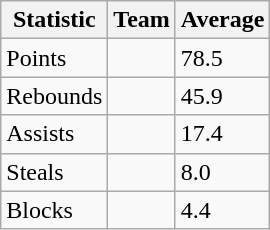<table class=wikitable>
<tr>
<th>Statistic</th>
<th>Team</th>
<th>Average</th>
</tr>
<tr>
<td>Points</td>
<td></td>
<td>78.5</td>
</tr>
<tr>
<td>Rebounds</td>
<td></td>
<td>45.9</td>
</tr>
<tr>
<td>Assists</td>
<td></td>
<td>17.4</td>
</tr>
<tr>
<td>Steals</td>
<td></td>
<td>8.0</td>
</tr>
<tr>
<td>Blocks</td>
<td></td>
<td>4.4</td>
</tr>
</table>
